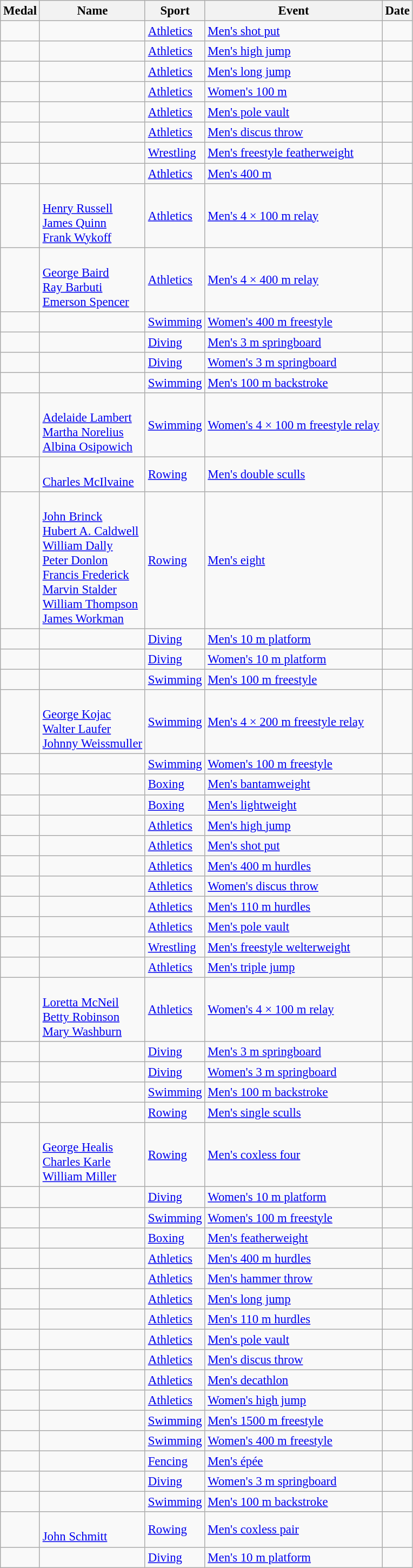<table class="wikitable sortable" style="font-size:95%">
<tr>
<th>Medal</th>
<th>Name</th>
<th>Sport</th>
<th>Event</th>
<th>Date</th>
</tr>
<tr>
<td></td>
<td></td>
<td><a href='#'>Athletics</a></td>
<td><a href='#'>Men's shot put</a></td>
<td></td>
</tr>
<tr>
<td></td>
<td></td>
<td><a href='#'>Athletics</a></td>
<td><a href='#'>Men's high jump</a></td>
<td></td>
</tr>
<tr>
<td></td>
<td></td>
<td><a href='#'>Athletics</a></td>
<td><a href='#'>Men's long jump</a></td>
<td></td>
</tr>
<tr>
<td></td>
<td></td>
<td><a href='#'>Athletics</a></td>
<td><a href='#'>Women's 100 m</a></td>
<td></td>
</tr>
<tr>
<td></td>
<td></td>
<td><a href='#'>Athletics</a></td>
<td><a href='#'>Men's pole vault</a></td>
<td></td>
</tr>
<tr>
<td></td>
<td></td>
<td><a href='#'>Athletics</a></td>
<td><a href='#'>Men's discus throw</a></td>
<td></td>
</tr>
<tr>
<td></td>
<td></td>
<td><a href='#'>Wrestling</a></td>
<td><a href='#'>Men's freestyle featherweight</a></td>
<td></td>
</tr>
<tr>
<td></td>
<td></td>
<td><a href='#'>Athletics</a></td>
<td><a href='#'>Men's 400 m</a></td>
<td></td>
</tr>
<tr>
<td></td>
<td><br><a href='#'>Henry Russell</a><br><a href='#'>James Quinn</a><br><a href='#'>Frank Wykoff</a></td>
<td><a href='#'>Athletics</a></td>
<td><a href='#'>Men's 4 × 100 m relay</a></td>
<td></td>
</tr>
<tr>
<td></td>
<td><br><a href='#'>George Baird</a><br><a href='#'>Ray Barbuti</a><br><a href='#'>Emerson Spencer</a></td>
<td><a href='#'>Athletics</a></td>
<td><a href='#'>Men's 4 × 400 m relay</a></td>
<td></td>
</tr>
<tr>
<td></td>
<td></td>
<td><a href='#'>Swimming</a></td>
<td><a href='#'>Women's 400 m freestyle</a></td>
<td></td>
</tr>
<tr>
<td></td>
<td></td>
<td><a href='#'>Diving</a></td>
<td><a href='#'>Men's 3 m springboard</a></td>
<td></td>
</tr>
<tr>
<td></td>
<td></td>
<td><a href='#'>Diving</a></td>
<td><a href='#'>Women's 3 m springboard</a></td>
<td></td>
</tr>
<tr>
<td></td>
<td></td>
<td><a href='#'>Swimming</a></td>
<td><a href='#'>Men's 100 m backstroke</a></td>
<td></td>
</tr>
<tr>
<td></td>
<td><br><a href='#'>Adelaide Lambert</a><br><a href='#'>Martha Norelius</a><br><a href='#'>Albina Osipowich</a></td>
<td><a href='#'>Swimming</a></td>
<td><a href='#'>Women's 4 × 100 m freestyle relay</a></td>
<td></td>
</tr>
<tr>
<td></td>
<td><br><a href='#'>Charles McIlvaine</a></td>
<td><a href='#'>Rowing</a></td>
<td><a href='#'>Men's double sculls</a></td>
<td></td>
</tr>
<tr>
<td></td>
<td><br><a href='#'>John Brinck</a><br><a href='#'>Hubert A. Caldwell</a><br><a href='#'>William Dally</a><br><a href='#'>Peter Donlon</a><br><a href='#'>Francis Frederick</a><br><a href='#'>Marvin Stalder</a><br><a href='#'>William Thompson</a><br><a href='#'>James Workman</a></td>
<td><a href='#'>Rowing</a></td>
<td><a href='#'>Men's eight</a></td>
<td></td>
</tr>
<tr>
<td></td>
<td></td>
<td><a href='#'>Diving</a></td>
<td><a href='#'>Men's 10 m platform</a></td>
<td></td>
</tr>
<tr>
<td></td>
<td></td>
<td><a href='#'>Diving</a></td>
<td><a href='#'>Women's 10 m platform</a></td>
<td></td>
</tr>
<tr>
<td></td>
<td></td>
<td><a href='#'>Swimming</a></td>
<td><a href='#'>Men's 100 m freestyle</a></td>
<td></td>
</tr>
<tr>
<td></td>
<td><br><a href='#'>George Kojac</a><br><a href='#'>Walter Laufer</a><br><a href='#'>Johnny Weissmuller</a></td>
<td><a href='#'>Swimming</a></td>
<td><a href='#'>Men's 4 × 200 m freestyle relay</a></td>
<td></td>
</tr>
<tr>
<td></td>
<td></td>
<td><a href='#'>Swimming</a></td>
<td><a href='#'>Women's 100 m freestyle</a></td>
<td></td>
</tr>
<tr>
<td></td>
<td></td>
<td><a href='#'>Boxing</a></td>
<td><a href='#'>Men's bantamweight</a></td>
<td></td>
</tr>
<tr>
<td></td>
<td></td>
<td><a href='#'>Boxing</a></td>
<td><a href='#'>Men's lightweight</a></td>
<td></td>
</tr>
<tr>
<td></td>
<td></td>
<td><a href='#'>Athletics</a></td>
<td><a href='#'>Men's high jump</a></td>
<td></td>
</tr>
<tr>
<td></td>
<td></td>
<td><a href='#'>Athletics</a></td>
<td><a href='#'>Men's shot put</a></td>
<td></td>
</tr>
<tr>
<td></td>
<td></td>
<td><a href='#'>Athletics</a></td>
<td><a href='#'>Men's 400 m hurdles</a></td>
<td></td>
</tr>
<tr>
<td></td>
<td></td>
<td><a href='#'>Athletics</a></td>
<td><a href='#'>Women's discus throw</a></td>
<td></td>
</tr>
<tr>
<td></td>
<td></td>
<td><a href='#'>Athletics</a></td>
<td><a href='#'>Men's 110 m hurdles</a></td>
<td></td>
</tr>
<tr>
<td></td>
<td></td>
<td><a href='#'>Athletics</a></td>
<td><a href='#'>Men's pole vault</a></td>
<td></td>
</tr>
<tr>
<td></td>
<td></td>
<td><a href='#'>Wrestling</a></td>
<td><a href='#'>Men's freestyle welterweight</a></td>
<td></td>
</tr>
<tr>
<td></td>
<td></td>
<td><a href='#'>Athletics</a></td>
<td><a href='#'>Men's triple jump</a></td>
<td></td>
</tr>
<tr>
<td></td>
<td><br><a href='#'>Loretta McNeil</a><br><a href='#'>Betty Robinson</a><br><a href='#'>Mary Washburn</a></td>
<td><a href='#'>Athletics</a></td>
<td><a href='#'>Women's 4 × 100 m relay</a></td>
<td></td>
</tr>
<tr>
<td></td>
<td></td>
<td><a href='#'>Diving</a></td>
<td><a href='#'>Men's 3 m springboard</a></td>
<td></td>
</tr>
<tr>
<td></td>
<td></td>
<td><a href='#'>Diving</a></td>
<td><a href='#'>Women's 3 m springboard</a></td>
<td></td>
</tr>
<tr>
<td></td>
<td></td>
<td><a href='#'>Swimming</a></td>
<td><a href='#'>Men's 100 m backstroke</a></td>
<td></td>
</tr>
<tr>
<td></td>
<td></td>
<td><a href='#'>Rowing</a></td>
<td><a href='#'>Men's single sculls</a></td>
<td></td>
</tr>
<tr>
<td></td>
<td><br><a href='#'>George Healis</a><br><a href='#'>Charles Karle</a><br><a href='#'>William Miller</a></td>
<td><a href='#'>Rowing</a></td>
<td><a href='#'>Men's coxless four</a></td>
<td></td>
</tr>
<tr>
<td></td>
<td></td>
<td><a href='#'>Diving</a></td>
<td><a href='#'>Women's 10 m platform</a></td>
<td></td>
</tr>
<tr>
<td></td>
<td></td>
<td><a href='#'>Swimming</a></td>
<td><a href='#'>Women's 100 m freestyle</a></td>
<td></td>
</tr>
<tr>
<td></td>
<td></td>
<td><a href='#'>Boxing</a></td>
<td><a href='#'>Men's featherweight</a></td>
<td></td>
</tr>
<tr>
<td></td>
<td></td>
<td><a href='#'>Athletics</a></td>
<td><a href='#'>Men's 400 m hurdles</a></td>
<td></td>
</tr>
<tr>
<td></td>
<td></td>
<td><a href='#'>Athletics</a></td>
<td><a href='#'>Men's hammer throw</a></td>
<td></td>
</tr>
<tr>
<td></td>
<td></td>
<td><a href='#'>Athletics</a></td>
<td><a href='#'>Men's long jump</a></td>
<td></td>
</tr>
<tr>
<td></td>
<td></td>
<td><a href='#'>Athletics</a></td>
<td><a href='#'>Men's 110 m hurdles</a></td>
<td></td>
</tr>
<tr>
<td></td>
<td></td>
<td><a href='#'>Athletics</a></td>
<td><a href='#'>Men's pole vault</a></td>
<td></td>
</tr>
<tr>
<td></td>
<td></td>
<td><a href='#'>Athletics</a></td>
<td><a href='#'>Men's discus throw</a></td>
<td></td>
</tr>
<tr>
<td></td>
<td></td>
<td><a href='#'>Athletics</a></td>
<td><a href='#'>Men's decathlon</a></td>
<td></td>
</tr>
<tr>
<td></td>
<td></td>
<td><a href='#'>Athletics</a></td>
<td><a href='#'>Women's high jump</a></td>
<td></td>
</tr>
<tr>
<td></td>
<td></td>
<td><a href='#'>Swimming</a></td>
<td><a href='#'>Men's 1500 m freestyle</a></td>
<td></td>
</tr>
<tr>
<td></td>
<td></td>
<td><a href='#'>Swimming</a></td>
<td><a href='#'>Women's 400 m freestyle</a></td>
<td></td>
</tr>
<tr>
<td></td>
<td></td>
<td><a href='#'>Fencing</a></td>
<td><a href='#'>Men's épée</a></td>
<td></td>
</tr>
<tr>
<td></td>
<td></td>
<td><a href='#'>Diving</a></td>
<td><a href='#'>Women's 3 m springboard</a></td>
<td></td>
</tr>
<tr>
<td></td>
<td></td>
<td><a href='#'>Swimming</a></td>
<td><a href='#'>Men's 100 m backstroke</a></td>
<td></td>
</tr>
<tr>
<td></td>
<td><br><a href='#'>John Schmitt</a></td>
<td><a href='#'>Rowing</a></td>
<td><a href='#'>Men's coxless pair</a></td>
<td></td>
</tr>
<tr>
<td></td>
<td></td>
<td><a href='#'>Diving</a></td>
<td><a href='#'>Men's 10 m platform</a></td>
<td></td>
</tr>
</table>
